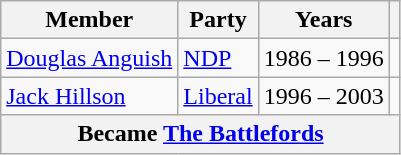<table class="wikitable">
<tr>
<th>Member</th>
<th>Party</th>
<th>Years</th>
<th></th>
</tr>
<tr>
<td><a href='#'>Douglas Anguish</a></td>
<td><a href='#'>NDP</a></td>
<td>1986 – 1996</td>
<td></td>
</tr>
<tr>
<td><a href='#'>Jack Hillson</a></td>
<td><a href='#'>Liberal</a></td>
<td>1996 – 2003</td>
<td></td>
</tr>
<tr>
<th colspan="4">Became <a href='#'>The Battlefords</a></th>
</tr>
</table>
